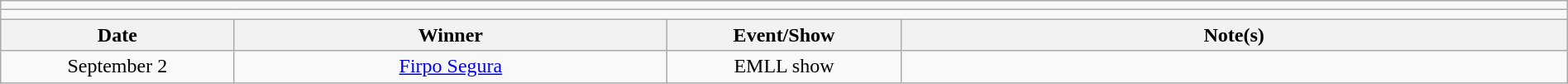<table class="wikitable" style="text-align:center; width:100%;">
<tr>
<td colspan=5></td>
</tr>
<tr>
<td colspan=5><strong></strong></td>
</tr>
<tr>
<th width=14%>Date</th>
<th width=26%>Winner</th>
<th width=14%>Event/Show</th>
<th width=40%>Note(s)</th>
</tr>
<tr>
<td>September 2</td>
<td><a href='#'>Firpo Segura</a></td>
<td>EMLL show</td>
<td align=left></td>
</tr>
</table>
